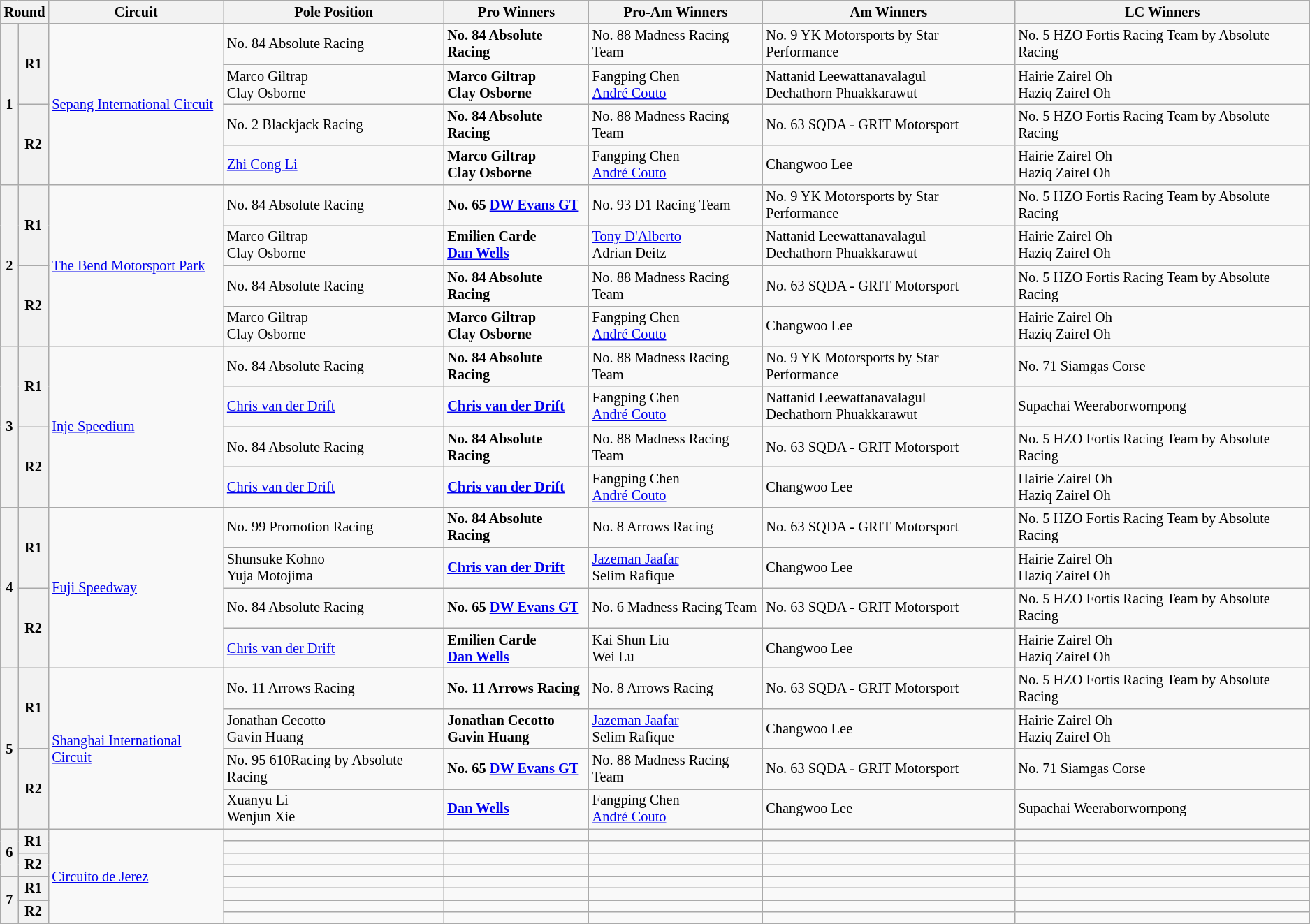<table class="wikitable" style="font-size:85%;">
<tr>
<th colspan="2">Round</th>
<th>Circuit</th>
<th>Pole Position</th>
<th>Pro Winners</th>
<th>Pro-Am Winners</th>
<th>Am Winners</th>
<th>LC Winners</th>
</tr>
<tr>
<th rowspan="4">1</th>
<th rowspan="2">R1</th>
<td rowspan="4"> <a href='#'>Sepang International Circuit</a></td>
<td> No. 84 Absolute Racing</td>
<td><strong> No. 84 Absolute Racing</strong></td>
<td> No. 88 Madness Racing Team</td>
<td> No. 9 YK Motorsports by Star Performance</td>
<td> No. 5 HZO Fortis Racing Team by Absolute Racing</td>
</tr>
<tr>
<td> Marco Giltrap<br> Clay Osborne</td>
<td><strong> Marco Giltrap<br> Clay Osborne</strong></td>
<td> Fangping Chen<br> <a href='#'>André Couto</a></td>
<td nowrap=""> Nattanid Leewattanavalagul<br> Dechathorn Phuakkarawut</td>
<td> Hairie Zairel Oh<br> Haziq Zairel Oh</td>
</tr>
<tr>
<th rowspan="2">R2</th>
<td> No. 2 Blackjack Racing</td>
<td><strong> No. 84 Absolute Racing</strong></td>
<td> No. 88 Madness Racing Team</td>
<td> No. 63 SQDA - GRIT Motorsport</td>
<td> No. 5 HZO Fortis Racing Team by Absolute Racing</td>
</tr>
<tr>
<td> <a href='#'>Zhi Cong Li</a></td>
<td><strong> Marco Giltrap<br> Clay Osborne</strong></td>
<td> Fangping Chen<br> <a href='#'>André Couto</a></td>
<td> Changwoo Lee</td>
<td> Hairie Zairel Oh<br> Haziq Zairel Oh</td>
</tr>
<tr>
<th rowspan="4">2</th>
<th rowspan="2">R1</th>
<td rowspan="4"> <a href='#'>The Bend Motorsport Park</a></td>
<td> No. 84 Absolute Racing</td>
<td><strong> No. 65 <a href='#'>DW Evans GT</a></strong></td>
<td> No. 93 D1 Racing Team</td>
<td> No. 9 YK Motorsports by Star Performance</td>
<td> No. 5 HZO Fortis Racing Team by Absolute Racing</td>
</tr>
<tr>
<td> Marco Giltrap<br> Clay Osborne</td>
<td><strong> Emilien Carde<br> <a href='#'>Dan Wells</a></strong></td>
<td> <a href='#'>Tony D'Alberto</a><br> Adrian Deitz</td>
<td> Nattanid Leewattanavalagul<br> Dechathorn Phuakkarawut</td>
<td> Hairie Zairel Oh<br> Haziq Zairel Oh</td>
</tr>
<tr>
<th rowspan="2">R2</th>
<td> No. 84 Absolute Racing</td>
<td><strong> No. 84 Absolute Racing</strong></td>
<td> No. 88 Madness Racing Team</td>
<td> No. 63 SQDA - GRIT Motorsport</td>
<td> No. 5 HZO Fortis Racing Team by Absolute Racing</td>
</tr>
<tr>
<td> Marco Giltrap<br> Clay Osborne</td>
<td><strong> Marco Giltrap<br> Clay Osborne</strong></td>
<td> Fangping Chen<br> <a href='#'>André Couto</a></td>
<td> Changwoo Lee</td>
<td> Hairie Zairel Oh<br> Haziq Zairel Oh</td>
</tr>
<tr>
<th rowspan="4">3</th>
<th rowspan="2">R1</th>
<td rowspan="4"> <a href='#'>Inje Speedium</a></td>
<td> No. 84 Absolute Racing</td>
<td><strong> No. 84 Absolute Racing</strong></td>
<td> No. 88 Madness Racing Team</td>
<td> No. 9 YK Motorsports by Star Performance</td>
<td> No. 71 Siamgas Corse</td>
</tr>
<tr>
<td> <a href='#'>Chris van der Drift</a></td>
<td><strong> <a href='#'>Chris van der Drift</a></strong></td>
<td> Fangping Chen<br> <a href='#'>André Couto</a></td>
<td> Nattanid Leewattanavalagul<br> Dechathorn Phuakkarawut</td>
<td> Supachai Weeraborwornpong</td>
</tr>
<tr>
<th rowspan="2">R2</th>
<td> No. 84 Absolute Racing</td>
<td><strong> No. 84 Absolute Racing</strong></td>
<td> No. 88 Madness Racing Team</td>
<td> No. 63 SQDA - GRIT Motorsport</td>
<td> No. 5 HZO Fortis Racing Team by Absolute Racing</td>
</tr>
<tr>
<td> <a href='#'>Chris van der Drift</a></td>
<td><strong> <a href='#'>Chris van der Drift</a></strong></td>
<td> Fangping Chen<br> <a href='#'>André Couto</a></td>
<td> Changwoo Lee</td>
<td> Hairie Zairel Oh<br> Haziq Zairel Oh</td>
</tr>
<tr>
<th rowspan="4">4</th>
<th rowspan="2">R1</th>
<td rowspan="4"> <a href='#'>Fuji Speedway</a></td>
<td> No. 99 Promotion Racing</td>
<td><strong> No. 84 Absolute Racing</strong></td>
<td> No. 8 Arrows Racing</td>
<td> No. 63 SQDA - GRIT Motorsport</td>
<td> No. 5 HZO Fortis Racing Team by Absolute Racing</td>
</tr>
<tr>
<td> Shunsuke Kohno<br> Yuja Motojima</td>
<td><strong> <a href='#'>Chris van der Drift</a></strong></td>
<td> <a href='#'>Jazeman Jaafar</a><br> Selim Rafique</td>
<td> Changwoo Lee</td>
<td> Hairie Zairel Oh<br> Haziq Zairel Oh</td>
</tr>
<tr>
<th rowspan="2">R2</th>
<td> No. 84 Absolute Racing</td>
<td><strong> No. 65 <a href='#'>DW Evans GT</a></strong></td>
<td> No. 6 Madness Racing Team</td>
<td> No. 63 SQDA - GRIT Motorsport</td>
<td> No. 5 HZO Fortis Racing Team by Absolute Racing</td>
</tr>
<tr>
<td> <a href='#'>Chris van der Drift</a></td>
<td><strong> Emilien Carde<br> <a href='#'>Dan Wells</a></strong></td>
<td> Kai Shun Liu<br> Wei Lu</td>
<td> Changwoo Lee</td>
<td> Hairie Zairel Oh<br> Haziq Zairel Oh</td>
</tr>
<tr>
<th rowspan="4">5</th>
<th rowspan="2">R1</th>
<td rowspan="4"> <a href='#'>Shanghai International Circuit</a></td>
<td> No. 11 Arrows Racing</td>
<td><strong> No. 11 Arrows Racing</strong></td>
<td> No. 8 Arrows Racing</td>
<td> No. 63 SQDA - GRIT Motorsport</td>
<td> No. 5 HZO Fortis Racing Team by Absolute Racing</td>
</tr>
<tr>
<td> Jonathan Cecotto<br> Gavin Huang</td>
<td><strong> Jonathan Cecotto<br> Gavin Huang</strong></td>
<td> <a href='#'>Jazeman Jaafar</a><br> Selim Rafique</td>
<td> Changwoo Lee</td>
<td> Hairie Zairel Oh<br> Haziq Zairel Oh</td>
</tr>
<tr>
<th rowspan="2">R2</th>
<td> No. 95 610Racing by Absolute Racing</td>
<td><strong> No. 65 <a href='#'>DW Evans GT</a></strong></td>
<td> No. 88 Madness Racing Team</td>
<td> No. 63 SQDA - GRIT Motorsport</td>
<td> No. 71 Siamgas Corse</td>
</tr>
<tr>
<td> Xuanyu Li<br> Wenjun Xie</td>
<td><strong> <a href='#'>Dan Wells</a></strong></td>
<td> Fangping Chen<br> <a href='#'>André Couto</a></td>
<td> Changwoo Lee</td>
<td> Supachai Weeraborwornpong</td>
</tr>
<tr>
<th rowspan="4">6</th>
<th rowspan="2">R1</th>
<td rowspan="8"> <a href='#'>Circuito de Jerez</a></td>
<td></td>
<td></td>
<td></td>
<td></td>
<td></td>
</tr>
<tr>
<td></td>
<td></td>
<td></td>
<td></td>
<td></td>
</tr>
<tr>
<th rowspan="2">R2</th>
<td></td>
<td></td>
<td></td>
<td></td>
<td></td>
</tr>
<tr>
<td></td>
<td></td>
<td></td>
<td></td>
<td></td>
</tr>
<tr>
<th rowspan="4">7</th>
<th rowspan="2">R1</th>
<td></td>
<td></td>
<td></td>
<td></td>
<td></td>
</tr>
<tr>
<td></td>
<td></td>
<td></td>
<td></td>
<td></td>
</tr>
<tr>
<th rowspan="2">R2</th>
<td></td>
<td></td>
<td></td>
<td></td>
<td></td>
</tr>
<tr>
<td></td>
<td></td>
<td></td>
<td></td>
<td></td>
</tr>
</table>
